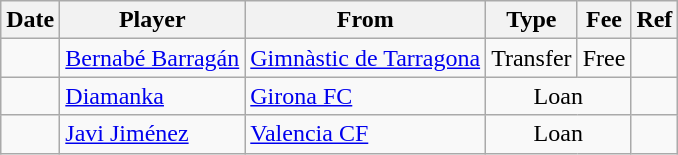<table class="wikitable">
<tr>
<th>Date</th>
<th>Player</th>
<th>From</th>
<th>Type</th>
<th>Fee</th>
<th>Ref</th>
</tr>
<tr>
<td></td>
<td> <a href='#'>Bernabé Barragán</a></td>
<td> <a href='#'>Gimnàstic de Tarragona</a></td>
<td>Transfer</td>
<td>Free</td>
<td></td>
</tr>
<tr>
<td></td>
<td> <a href='#'>Diamanka</a></td>
<td> <a href='#'>Girona FC</a></td>
<td align=center colspan=2>Loan</td>
<td><br></td>
</tr>
<tr>
<td></td>
<td> <a href='#'>Javi Jiménez</a></td>
<td> <a href='#'>Valencia CF</a></td>
<td align=center colspan=2>Loan</td>
<td><br></td>
</tr>
</table>
